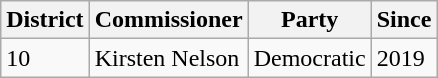<table class="wikitable">
<tr>
<th>District</th>
<th>Commissioner</th>
<th>Party</th>
<th>Since</th>
</tr>
<tr>
<td>10</td>
<td>Kirsten Nelson</td>
<td>Democratic</td>
<td>2019</td>
</tr>
</table>
